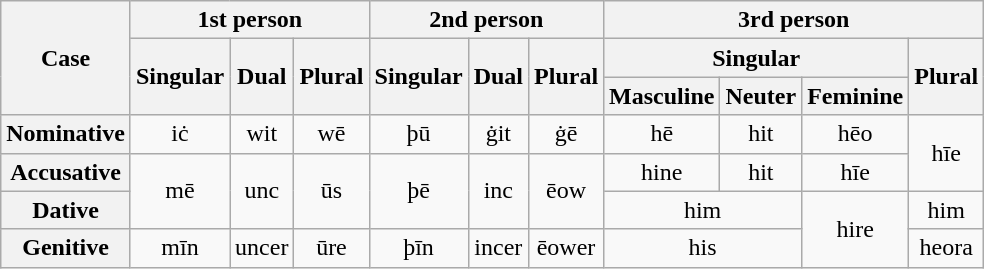<table class="wikitable" style="text-align:center">
<tr>
<th rowspan="3">Case</th>
<th colspan="3">1st person</th>
<th colspan="3">2nd person</th>
<th colspan="4">3rd person</th>
</tr>
<tr>
<th rowspan="2">Singular</th>
<th rowspan="2">Dual</th>
<th rowspan="2">Plural</th>
<th rowspan="2">Singular</th>
<th rowspan="2">Dual</th>
<th rowspan="2">Plural</th>
<th colspan="3">Singular</th>
<th rowspan="2">Plural</th>
</tr>
<tr>
<th>Masculine</th>
<th>Neuter</th>
<th>Feminine</th>
</tr>
<tr>
<th>Nominative</th>
<td>iċ</td>
<td>wit</td>
<td>wē</td>
<td>þū</td>
<td>ġit</td>
<td>ġē</td>
<td>hē</td>
<td>hit</td>
<td>hēo</td>
<td rowspan="2">hīe</td>
</tr>
<tr>
<th>Accusative</th>
<td rowspan="2">mē</td>
<td rowspan="2">unc</td>
<td rowspan="2">ūs</td>
<td rowspan="2">þē</td>
<td rowspan="2">inc</td>
<td rowspan="2">ēow</td>
<td>hine</td>
<td>hit</td>
<td>hīe</td>
</tr>
<tr>
<th>Dative</th>
<td colspan="2">him</td>
<td rowspan="2">hire</td>
<td>him</td>
</tr>
<tr>
<th>Genitive</th>
<td>mīn</td>
<td>uncer</td>
<td>ūre</td>
<td>þīn</td>
<td>incer</td>
<td>ēower</td>
<td colspan="2">his</td>
<td>heora</td>
</tr>
</table>
